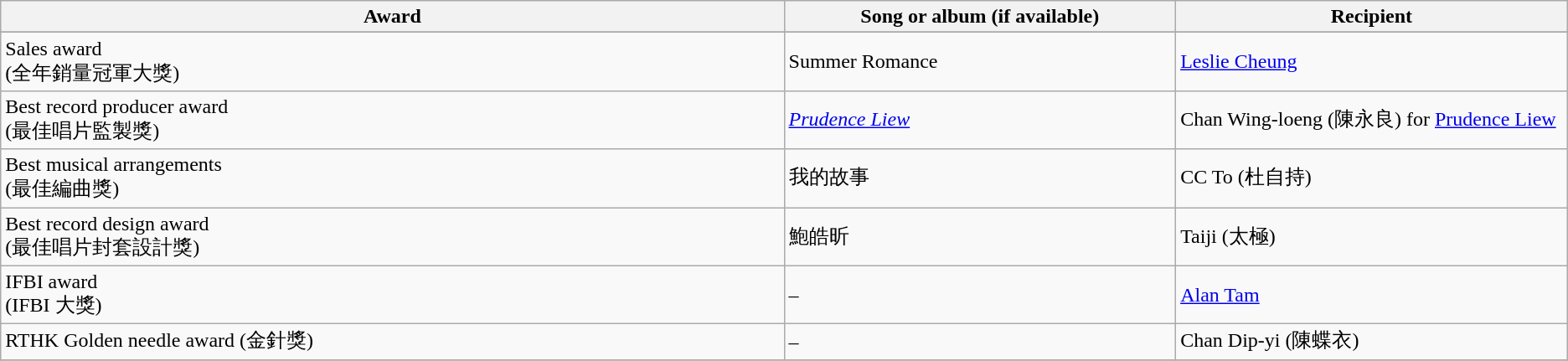<table class="wikitable">
<tr>
<th width=40%>Award</th>
<th width=20%>Song or album (if available)</th>
<th width=20%>Recipient</th>
</tr>
<tr>
</tr>
<tr CD laser award>
</tr>
<tr>
<td>Sales award<br>(全年銷量冠軍大獎)</td>
<td>Summer Romance</td>
<td><a href='#'>Leslie Cheung</a></td>
</tr>
<tr>
<td>Best record producer award<br>(最佳唱片監製獎)</td>
<td><em><a href='#'>Prudence Liew</a></em></td>
<td>Chan Wing-loeng (陳永良) for <a href='#'>Prudence Liew</a></td>
</tr>
<tr>
<td>Best musical arrangements<br>(最佳編曲獎)</td>
<td>我的故事</td>
<td>CC To (杜自持)</td>
</tr>
<tr>
<td>Best record design award<br>(最佳唱片封套設計獎)</td>
<td>鮑皓昕</td>
<td>Taiji (太極)</td>
</tr>
<tr>
<td>IFBI award<br>(IFBI 大獎)</td>
<td>–</td>
<td><a href='#'>Alan Tam</a></td>
</tr>
<tr>
<td>RTHK Golden needle award (金針獎)</td>
<td>–</td>
<td>Chan Dip-yi (陳蝶衣)</td>
</tr>
<tr>
</tr>
</table>
